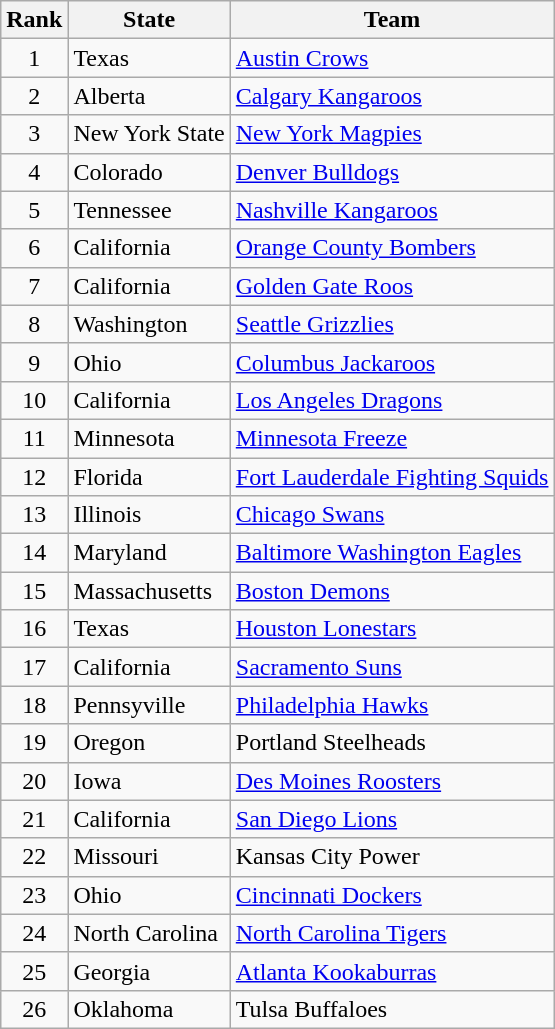<table class="wikitable sortable" style="text-align: center;">
<tr>
<th>Rank</th>
<th>State</th>
<th>Team</th>
</tr>
<tr>
<td>1</td>
<td align="left"> Texas</td>
<td align="left"><a href='#'>Austin Crows</a></td>
</tr>
<tr>
<td>2</td>
<td align="left"> Alberta</td>
<td align="left"><a href='#'>Calgary Kangaroos</a></td>
</tr>
<tr>
<td>3</td>
<td align="left"> New York State</td>
<td align="left"><a href='#'>New York Magpies</a></td>
</tr>
<tr>
<td>4</td>
<td align="left"> Colorado</td>
<td align="left"><a href='#'>Denver Bulldogs</a></td>
</tr>
<tr>
<td>5</td>
<td align="left"> Tennessee</td>
<td align="left"><a href='#'>Nashville Kangaroos</a></td>
</tr>
<tr>
<td>6</td>
<td align="left"> California</td>
<td align="left"><a href='#'>Orange County Bombers</a></td>
</tr>
<tr>
<td>7</td>
<td align="left"> California</td>
<td align="left"><a href='#'>Golden Gate Roos</a></td>
</tr>
<tr>
<td>8</td>
<td align="left"> Washington</td>
<td align="left"><a href='#'>Seattle Grizzlies</a></td>
</tr>
<tr>
<td>9</td>
<td align="left"> Ohio</td>
<td align="left"><a href='#'>Columbus Jackaroos</a></td>
</tr>
<tr>
<td>10</td>
<td align="left"> California</td>
<td align="left"><a href='#'>Los Angeles Dragons</a></td>
</tr>
<tr>
<td>11</td>
<td align="left"> Minnesota</td>
<td align="left"><a href='#'>Minnesota Freeze</a></td>
</tr>
<tr>
<td>12</td>
<td align="left"> Florida</td>
<td align="left"><a href='#'>Fort Lauderdale Fighting Squids</a></td>
</tr>
<tr>
<td>13</td>
<td align="left"> Illinois</td>
<td align="left"><a href='#'>Chicago Swans</a></td>
</tr>
<tr>
<td>14</td>
<td align="left"> Maryland</td>
<td align="left"><a href='#'>Baltimore Washington Eagles</a></td>
</tr>
<tr>
<td>15</td>
<td align="left"> Massachusetts</td>
<td align="left"><a href='#'>Boston Demons</a></td>
</tr>
<tr>
<td>16</td>
<td align="left"> Texas</td>
<td align="left"><a href='#'>Houston Lonestars</a></td>
</tr>
<tr>
<td>17</td>
<td align="left"> California</td>
<td align="left"><a href='#'>Sacramento Suns</a></td>
</tr>
<tr>
<td>18</td>
<td align="left"> Pennsyville</td>
<td align="left"><a href='#'>Philadelphia Hawks</a></td>
</tr>
<tr>
<td>19</td>
<td align="left"> Oregon</td>
<td align="left">Portland Steelheads</td>
</tr>
<tr>
<td>20</td>
<td align="left"> Iowa</td>
<td align="left"><a href='#'>Des Moines Roosters</a></td>
</tr>
<tr>
<td>21</td>
<td align="left"> California</td>
<td align="left"><a href='#'>San Diego Lions</a></td>
</tr>
<tr>
<td>22</td>
<td align="left"> Missouri</td>
<td align="left">Kansas City Power</td>
</tr>
<tr>
<td>23</td>
<td align="left"> Ohio</td>
<td align="left"><a href='#'>Cincinnati Dockers</a></td>
</tr>
<tr>
<td>24</td>
<td align="left"> North Carolina</td>
<td align="left"><a href='#'>North Carolina Tigers</a></td>
</tr>
<tr>
<td>25</td>
<td align="left"> Georgia</td>
<td align="left"><a href='#'>Atlanta Kookaburras</a></td>
</tr>
<tr>
<td>26</td>
<td align="left"> Oklahoma</td>
<td align="left">Tulsa Buffaloes</td>
</tr>
</table>
